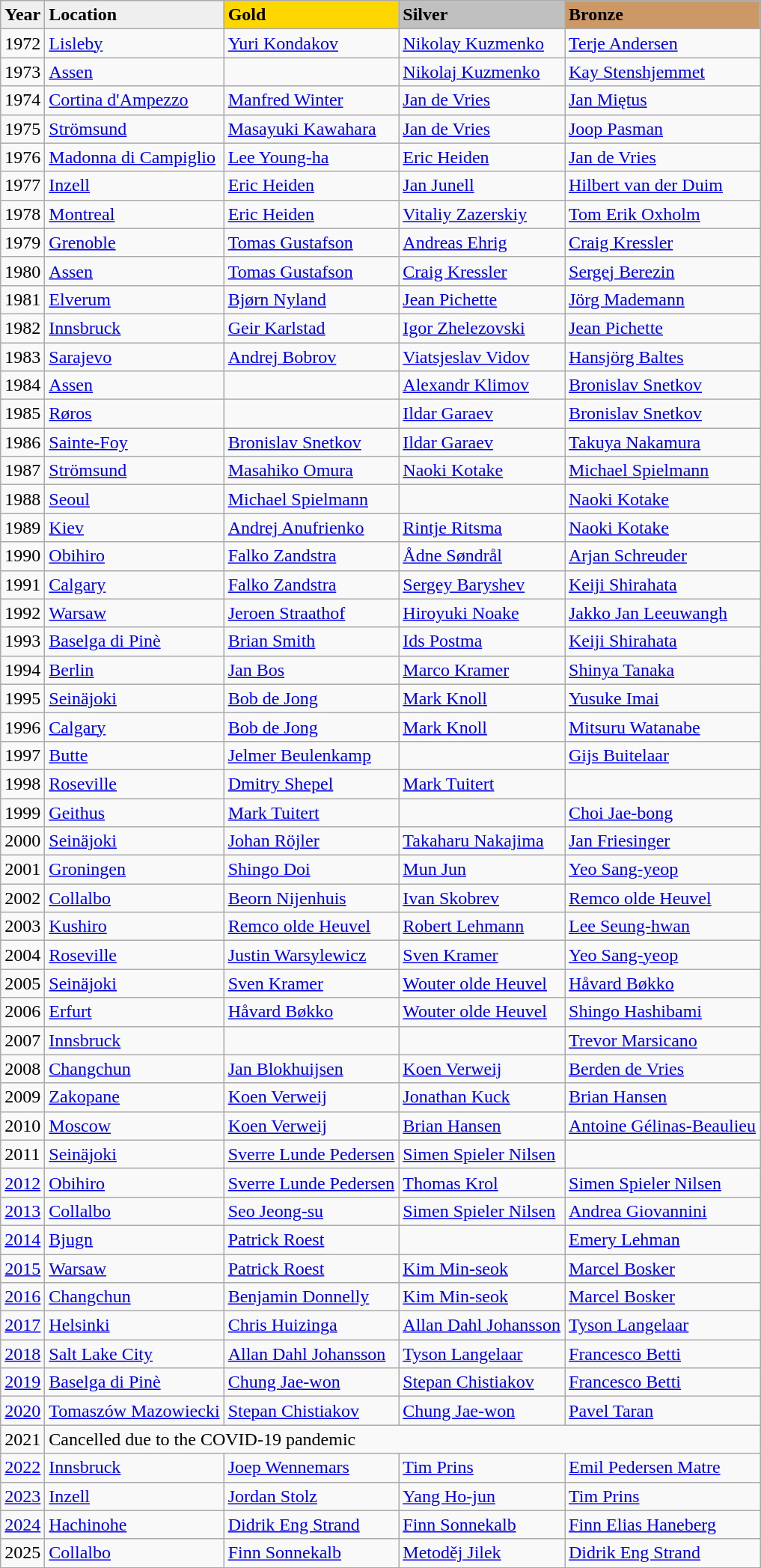<table class="wikitable">
<tr align="left" bgcolor="#efefef">
<td><strong>Year</strong></td>
<td><strong>Location</strong></td>
<td bgcolor=gold><strong>Gold</strong></td>
<td bgcolor=silver><strong>Silver</strong></td>
<td bgcolor=cc9966><strong>Bronze</strong></td>
</tr>
<tr>
<td>1972</td>
<td><a href='#'>Lisleby</a></td>
<td> <a href='#'>Yuri Kondakov</a></td>
<td> <a href='#'>Nikolay Kuzmenko</a></td>
<td> <a href='#'>Terje Andersen</a></td>
</tr>
<tr>
<td>1973</td>
<td><a href='#'>Assen</a></td>
<td> </td>
<td> <a href='#'>Nikolaj Kuzmenko</a></td>
<td> <a href='#'>Kay Stenshjemmet</a></td>
</tr>
<tr>
<td>1974</td>
<td><a href='#'>Cortina d'Ampezzo</a></td>
<td> <a href='#'>Manfred Winter</a></td>
<td>	<a href='#'>Jan de Vries</a></td>
<td> <a href='#'>Jan Miętus</a></td>
</tr>
<tr>
<td>1975</td>
<td><a href='#'>Strömsund</a></td>
<td> <a href='#'>Masayuki Kawahara</a></td>
<td> <a href='#'>Jan de Vries</a></td>
<td> <a href='#'>Joop Pasman</a></td>
</tr>
<tr>
<td>1976</td>
<td><a href='#'>Madonna di Campiglio</a></td>
<td> <a href='#'>Lee Young-ha</a></td>
<td> <a href='#'>Eric Heiden</a></td>
<td> <a href='#'>Jan de Vries</a></td>
</tr>
<tr>
<td>1977</td>
<td><a href='#'>Inzell</a></td>
<td> <a href='#'>Eric Heiden</a></td>
<td> <a href='#'>Jan Junell</a></td>
<td> <a href='#'>Hilbert van der Duim</a></td>
</tr>
<tr>
<td>1978</td>
<td><a href='#'>Montreal</a></td>
<td> <a href='#'>Eric Heiden</a></td>
<td> <a href='#'>Vitaliy Zazerskiy</a></td>
<td> <a href='#'>Tom Erik Oxholm</a></td>
</tr>
<tr>
<td>1979</td>
<td><a href='#'>Grenoble</a></td>
<td>	<a href='#'>Tomas Gustafson</a></td>
<td> <a href='#'>Andreas Ehrig</a></td>
<td> <a href='#'>Craig Kressler</a></td>
</tr>
<tr>
<td>1980</td>
<td><a href='#'>Assen</a></td>
<td> <a href='#'>Tomas Gustafson</a></td>
<td> <a href='#'>Craig Kressler</a></td>
<td> <a href='#'>Sergej Berezin</a></td>
</tr>
<tr>
<td>1981</td>
<td><a href='#'>Elverum</a></td>
<td> <a href='#'>Bjørn Nyland</a></td>
<td> <a href='#'>Jean Pichette</a></td>
<td> <a href='#'>Jörg Mademann</a></td>
</tr>
<tr>
<td>1982</td>
<td><a href='#'>Innsbruck</a></td>
<td> <a href='#'>Geir Karlstad</a></td>
<td> <a href='#'>Igor Zhelezovski</a></td>
<td> <a href='#'>Jean Pichette</a></td>
</tr>
<tr>
<td>1983</td>
<td><a href='#'>Sarajevo</a></td>
<td> <a href='#'>Andrej Bobrov</a></td>
<td> <a href='#'>Viatsjeslav Vidov</a></td>
<td> <a href='#'>Hansjörg Baltes</a></td>
</tr>
<tr>
<td>1984</td>
<td><a href='#'>Assen</a></td>
<td> </td>
<td>	<a href='#'>Alexandr Klimov</a></td>
<td> <a href='#'>Bronislav Snetkov</a></td>
</tr>
<tr>
<td>1985</td>
<td><a href='#'>Røros</a></td>
<td> </td>
<td> <a href='#'>Ildar Garaev</a></td>
<td> <a href='#'>Bronislav Snetkov</a></td>
</tr>
<tr>
<td>1986</td>
<td><a href='#'>Sainte-Foy</a></td>
<td> <a href='#'>Bronislav Snetkov</a></td>
<td> <a href='#'>Ildar Garaev</a></td>
<td> <a href='#'>Takuya Nakamura</a></td>
</tr>
<tr>
<td>1987</td>
<td><a href='#'>Strömsund</a></td>
<td> <a href='#'>Masahiko Omura</a></td>
<td> <a href='#'>Naoki Kotake</a></td>
<td> <a href='#'>Michael Spielmann</a></td>
</tr>
<tr>
<td>1988</td>
<td><a href='#'>Seoul</a></td>
<td> <a href='#'>Michael Spielmann</a></td>
<td> </td>
<td> <a href='#'>Naoki Kotake</a></td>
</tr>
<tr>
<td>1989</td>
<td><a href='#'>Kiev</a></td>
<td> <a href='#'>Andrej Anufrienko</a></td>
<td> <a href='#'>Rintje Ritsma</a></td>
<td> <a href='#'>Naoki Kotake</a></td>
</tr>
<tr>
<td>1990</td>
<td><a href='#'>Obihiro</a></td>
<td> <a href='#'>Falko Zandstra</a></td>
<td> <a href='#'>Ådne Søndrål</a></td>
<td> <a href='#'>Arjan Schreuder</a></td>
</tr>
<tr>
<td>1991</td>
<td><a href='#'>Calgary</a></td>
<td> <a href='#'>Falko Zandstra</a></td>
<td> <a href='#'>Sergey Baryshev</a></td>
<td> <a href='#'>Keiji Shirahata</a></td>
</tr>
<tr>
<td>1992</td>
<td><a href='#'>Warsaw</a></td>
<td> <a href='#'>Jeroen Straathof</a></td>
<td> <a href='#'>Hiroyuki Noake</a></td>
<td> <a href='#'>Jakko Jan Leeuwangh</a></td>
</tr>
<tr>
<td>1993</td>
<td><a href='#'>Baselga di Pinè</a></td>
<td> <a href='#'>Brian Smith</a></td>
<td> <a href='#'>Ids Postma</a></td>
<td> <a href='#'>Keiji Shirahata</a></td>
</tr>
<tr>
<td>1994</td>
<td><a href='#'>Berlin</a></td>
<td> <a href='#'>Jan Bos</a></td>
<td> <a href='#'>Marco Kramer</a></td>
<td> <a href='#'>Shinya Tanaka</a></td>
</tr>
<tr>
<td>1995</td>
<td><a href='#'>Seinäjoki</a></td>
<td> <a href='#'>Bob de Jong</a></td>
<td> <a href='#'>Mark Knoll</a></td>
<td> <a href='#'>Yusuke Imai</a></td>
</tr>
<tr>
<td>1996</td>
<td><a href='#'>Calgary</a></td>
<td> <a href='#'>Bob de Jong</a></td>
<td> <a href='#'>Mark Knoll</a></td>
<td> <a href='#'>Mitsuru Watanabe</a></td>
</tr>
<tr>
<td>1997</td>
<td><a href='#'>Butte</a></td>
<td> <a href='#'>Jelmer Beulenkamp</a></td>
<td> </td>
<td> <a href='#'>Gijs Buitelaar</a></td>
</tr>
<tr>
<td>1998</td>
<td><a href='#'>Roseville</a></td>
<td> <a href='#'>Dmitry Shepel</a></td>
<td> <a href='#'>Mark Tuitert</a></td>
<td> </td>
</tr>
<tr>
<td>1999</td>
<td><a href='#'>Geithus</a></td>
<td> <a href='#'>Mark Tuitert</a></td>
<td> </td>
<td> <a href='#'>Choi Jae-bong</a></td>
</tr>
<tr>
<td>2000</td>
<td><a href='#'>Seinäjoki</a></td>
<td> <a href='#'>Johan Röjler</a></td>
<td> <a href='#'>Takaharu Nakajima</a></td>
<td> <a href='#'>Jan Friesinger</a></td>
</tr>
<tr>
<td>2001</td>
<td><a href='#'>Groningen</a></td>
<td> <a href='#'>Shingo Doi</a></td>
<td> <a href='#'>Mun Jun</a></td>
<td> <a href='#'>Yeo Sang-yeop</a></td>
</tr>
<tr>
<td>2002</td>
<td><a href='#'>Collalbo</a></td>
<td> <a href='#'>Beorn Nijenhuis</a></td>
<td>	<a href='#'>Ivan Skobrev</a></td>
<td> <a href='#'>Remco olde Heuvel</a></td>
</tr>
<tr>
<td>2003</td>
<td><a href='#'>Kushiro</a></td>
<td> <a href='#'>Remco olde Heuvel</a></td>
<td> <a href='#'>Robert Lehmann</a></td>
<td> <a href='#'>Lee Seung-hwan</a></td>
</tr>
<tr>
<td>2004</td>
<td><a href='#'>Roseville</a></td>
<td> <a href='#'>Justin Warsylewicz</a></td>
<td> <a href='#'>Sven Kramer</a></td>
<td> <a href='#'>Yeo Sang-yeop</a></td>
</tr>
<tr>
<td>2005</td>
<td><a href='#'>Seinäjoki</a></td>
<td> <a href='#'>Sven Kramer</a></td>
<td> <a href='#'>Wouter olde Heuvel</a></td>
<td> <a href='#'>Håvard Bøkko</a></td>
</tr>
<tr>
<td>2006</td>
<td><a href='#'>Erfurt</a></td>
<td> <a href='#'>Håvard Bøkko</a></td>
<td> <a href='#'>Wouter olde Heuvel</a></td>
<td> <a href='#'>Shingo Hashibami</a></td>
</tr>
<tr>
<td>2007</td>
<td><a href='#'>Innsbruck</a></td>
<td> </td>
<td> </td>
<td> <a href='#'>Trevor Marsicano</a></td>
</tr>
<tr>
<td>2008</td>
<td><a href='#'>Changchun</a></td>
<td> <a href='#'>Jan Blokhuijsen</a></td>
<td> <a href='#'>Koen Verweij</a></td>
<td> <a href='#'>Berden de Vries</a></td>
</tr>
<tr>
<td>2009</td>
<td><a href='#'>Zakopane</a></td>
<td> <a href='#'>Koen Verweij</a></td>
<td> <a href='#'>Jonathan Kuck</a></td>
<td> <a href='#'>Brian Hansen</a></td>
</tr>
<tr>
<td>2010</td>
<td><a href='#'>Moscow</a></td>
<td> <a href='#'>Koen Verweij</a></td>
<td> <a href='#'>Brian Hansen</a></td>
<td> <a href='#'>Antoine Gélinas-Beaulieu</a></td>
</tr>
<tr>
<td>2011</td>
<td><a href='#'>Seinäjoki</a></td>
<td> <a href='#'>Sverre Lunde Pedersen</a></td>
<td> <a href='#'>Simen Spieler Nilsen</a></td>
<td> </td>
</tr>
<tr>
<td><a href='#'>2012</a></td>
<td><a href='#'>Obihiro</a></td>
<td> <a href='#'>Sverre Lunde Pedersen</a></td>
<td> <a href='#'>Thomas Krol</a></td>
<td> <a href='#'>Simen Spieler Nilsen</a></td>
</tr>
<tr>
<td><a href='#'>2013</a></td>
<td><a href='#'>Collalbo</a></td>
<td> <a href='#'>Seo Jeong-su</a></td>
<td> <a href='#'>Simen Spieler Nilsen</a></td>
<td> <a href='#'>Andrea Giovannini</a></td>
</tr>
<tr>
<td><a href='#'>2014</a></td>
<td><a href='#'>Bjugn</a></td>
<td> <a href='#'>Patrick Roest</a></td>
<td> </td>
<td> <a href='#'>Emery Lehman</a></td>
</tr>
<tr>
<td><a href='#'>2015</a></td>
<td><a href='#'>Warsaw</a></td>
<td> <a href='#'>Patrick Roest</a></td>
<td> <a href='#'>Kim Min-seok</a></td>
<td> <a href='#'>Marcel Bosker</a></td>
</tr>
<tr>
<td><a href='#'>2016</a></td>
<td><a href='#'>Changchun</a></td>
<td> <a href='#'>Benjamin Donnelly</a></td>
<td> <a href='#'>Kim Min-seok</a></td>
<td> <a href='#'>Marcel Bosker</a></td>
</tr>
<tr>
<td><a href='#'>2017</a></td>
<td><a href='#'>Helsinki</a></td>
<td> <a href='#'>Chris Huizinga</a></td>
<td> <a href='#'>Allan Dahl Johansson</a></td>
<td> <a href='#'>Tyson Langelaar</a></td>
</tr>
<tr>
<td><a href='#'>2018</a></td>
<td><a href='#'>Salt Lake City</a></td>
<td> <a href='#'>Allan Dahl Johansson</a></td>
<td> <a href='#'>Tyson Langelaar</a></td>
<td> <a href='#'>Francesco Betti</a></td>
</tr>
<tr>
<td><a href='#'>2019</a></td>
<td><a href='#'>Baselga di Pinè</a></td>
<td> <a href='#'>Chung Jae-won</a></td>
<td> <a href='#'>Stepan Chistiakov</a></td>
<td> <a href='#'>Francesco Betti</a></td>
</tr>
<tr>
<td><a href='#'>2020</a></td>
<td><a href='#'>Tomaszów Mazowiecki</a></td>
<td> <a href='#'>Stepan Chistiakov</a></td>
<td> <a href='#'>Chung Jae-won</a></td>
<td> <a href='#'>Pavel Taran</a></td>
</tr>
<tr>
<td>2021</td>
<td colspan=7>Cancelled due to the COVID-19 pandemic</td>
</tr>
<tr>
<td><a href='#'>2022</a></td>
<td><a href='#'>Innsbruck</a></td>
<td> <a href='#'>Joep Wennemars</a></td>
<td> <a href='#'>Tim Prins</a></td>
<td> <a href='#'>Emil Pedersen Matre</a></td>
</tr>
<tr>
<td><a href='#'>2023</a></td>
<td><a href='#'>Inzell</a></td>
<td> <a href='#'>Jordan Stolz</a></td>
<td> <a href='#'>Yang Ho-jun</a></td>
<td> <a href='#'>Tim Prins</a></td>
</tr>
<tr>
<td><a href='#'>2024</a></td>
<td><a href='#'>Hachinohe</a></td>
<td> <a href='#'>Didrik Eng Strand</a></td>
<td> <a href='#'>Finn Sonnekalb</a></td>
<td> <a href='#'>Finn Elias Haneberg</a></td>
</tr>
<tr>
<td>2025</td>
<td><a href='#'>Collalbo</a></td>
<td> <a href='#'>Finn Sonnekalb</a></td>
<td> <a href='#'>Metoděj Jilek</a></td>
<td> <a href='#'>Didrik Eng Strand</a></td>
</tr>
</table>
